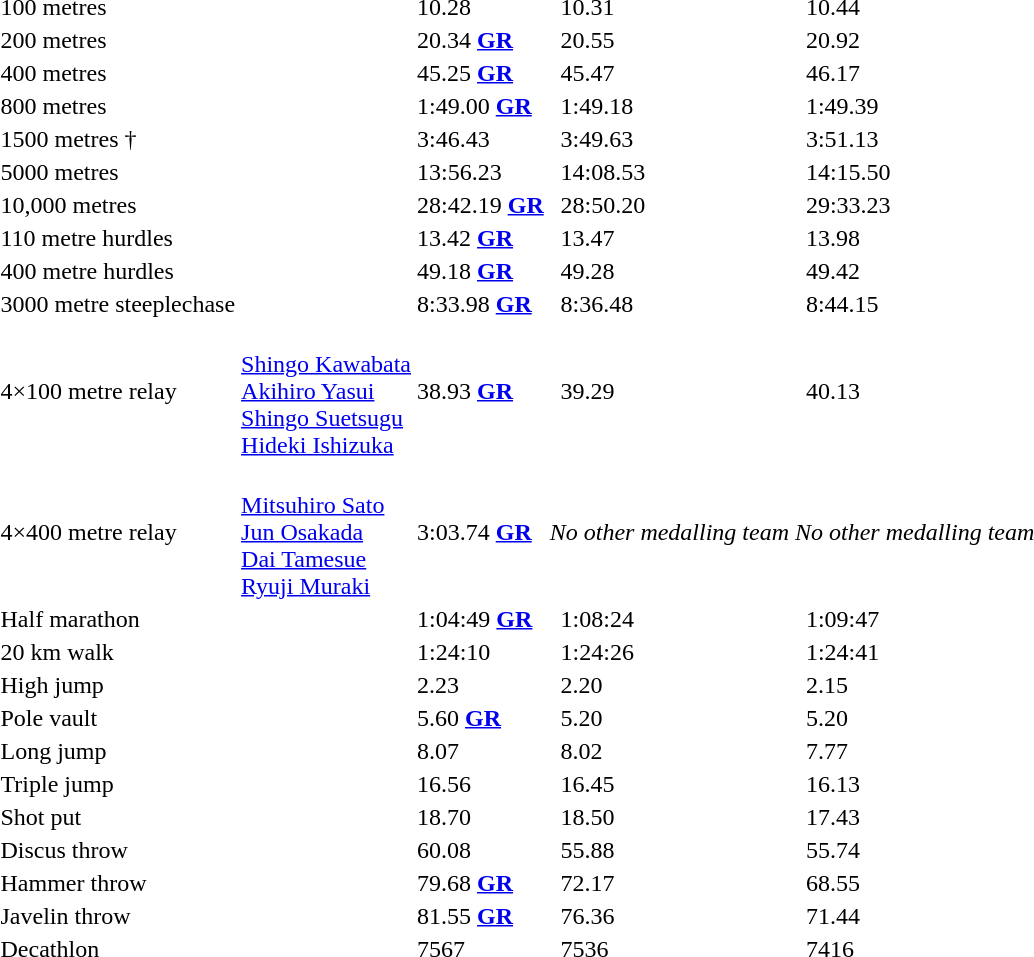<table>
<tr>
<td>100 metres</td>
<td></td>
<td>10.28</td>
<td></td>
<td>10.31</td>
<td></td>
<td>10.44</td>
</tr>
<tr>
<td>200 metres</td>
<td></td>
<td>20.34 <strong><a href='#'>GR</a></strong></td>
<td></td>
<td>20.55</td>
<td></td>
<td>20.92</td>
</tr>
<tr>
<td>400 metres</td>
<td></td>
<td>45.25 <strong><a href='#'>GR</a></strong></td>
<td></td>
<td>45.47</td>
<td></td>
<td>46.17</td>
</tr>
<tr>
<td>800 metres</td>
<td></td>
<td>1:49.00 <strong><a href='#'>GR</a></strong></td>
<td></td>
<td>1:49.18</td>
<td></td>
<td>1:49.39</td>
</tr>
<tr>
<td>1500 metres †</td>
<td></td>
<td>3:46.43</td>
<td></td>
<td>3:49.63</td>
<td></td>
<td>3:51.13</td>
</tr>
<tr>
<td>5000 metres</td>
<td></td>
<td>13:56.23</td>
<td></td>
<td>14:08.53</td>
<td></td>
<td>14:15.50</td>
</tr>
<tr>
<td>10,000 metres</td>
<td></td>
<td>28:42.19 <strong><a href='#'>GR</a></strong></td>
<td></td>
<td>28:50.20</td>
<td></td>
<td>29:33.23</td>
</tr>
<tr>
<td>110 metre hurdles</td>
<td></td>
<td>13.42 <strong><a href='#'>GR</a></strong></td>
<td></td>
<td>13.47</td>
<td></td>
<td>13.98</td>
</tr>
<tr>
<td>400 metre hurdles</td>
<td></td>
<td>49.18 <strong><a href='#'>GR</a></strong></td>
<td></td>
<td>49.28</td>
<td></td>
<td>49.42</td>
</tr>
<tr>
<td>3000 metre steeplechase</td>
<td></td>
<td>8:33.98 <strong><a href='#'>GR</a></strong></td>
<td></td>
<td>8:36.48</td>
<td></td>
<td>8:44.15</td>
</tr>
<tr>
<td>4×100 metre relay</td>
<td><br><a href='#'>Shingo Kawabata</a><br><a href='#'>Akihiro Yasui</a><br><a href='#'>Shingo Suetsugu</a><br><a href='#'>Hideki Ishizuka</a></td>
<td>38.93 <strong><a href='#'>GR</a></strong></td>
<td></td>
<td>39.29</td>
<td></td>
<td>40.13</td>
</tr>
<tr>
<td>4×400 metre relay</td>
<td><br><a href='#'>Mitsuhiro Sato</a><br><a href='#'>Jun Osakada</a><br><a href='#'>Dai Tamesue</a><br><a href='#'>Ryuji Muraki</a></td>
<td>3:03.74 <strong><a href='#'>GR</a></strong></td>
<td colspan=2><em>No other medalling team</em></td>
<td colspan=2><em>No other medalling team</em></td>
</tr>
<tr>
<td>Half marathon</td>
<td></td>
<td>1:04:49 <strong><a href='#'>GR</a></strong></td>
<td></td>
<td>1:08:24</td>
<td></td>
<td>1:09:47</td>
</tr>
<tr>
<td>20 km walk</td>
<td></td>
<td>1:24:10</td>
<td></td>
<td>1:24:26</td>
<td></td>
<td>1:24:41</td>
</tr>
<tr>
<td>High jump</td>
<td></td>
<td>2.23</td>
<td></td>
<td>2.20</td>
<td><br></td>
<td>2.15</td>
</tr>
<tr>
<td>Pole vault</td>
<td></td>
<td>5.60 <strong><a href='#'>GR</a></strong></td>
<td></td>
<td>5.20</td>
<td></td>
<td>5.20</td>
</tr>
<tr>
<td>Long jump</td>
<td></td>
<td>8.07</td>
<td></td>
<td>8.02</td>
<td></td>
<td>7.77</td>
</tr>
<tr>
<td>Triple jump</td>
<td></td>
<td>16.56</td>
<td></td>
<td>16.45</td>
<td></td>
<td>16.13</td>
</tr>
<tr>
<td>Shot put</td>
<td></td>
<td>18.70</td>
<td></td>
<td>18.50</td>
<td></td>
<td>17.43</td>
</tr>
<tr>
<td>Discus throw</td>
<td></td>
<td>60.08</td>
<td></td>
<td>55.88</td>
<td></td>
<td>55.74</td>
</tr>
<tr>
<td>Hammer throw</td>
<td></td>
<td>79.68 <strong><a href='#'>GR</a></strong></td>
<td></td>
<td>72.17</td>
<td></td>
<td>68.55</td>
</tr>
<tr>
<td>Javelin throw</td>
<td></td>
<td>81.55 <strong><a href='#'>GR</a></strong></td>
<td></td>
<td>76.36</td>
<td></td>
<td>71.44</td>
</tr>
<tr>
<td>Decathlon</td>
<td></td>
<td>7567</td>
<td></td>
<td>7536</td>
<td></td>
<td>7416</td>
</tr>
</table>
